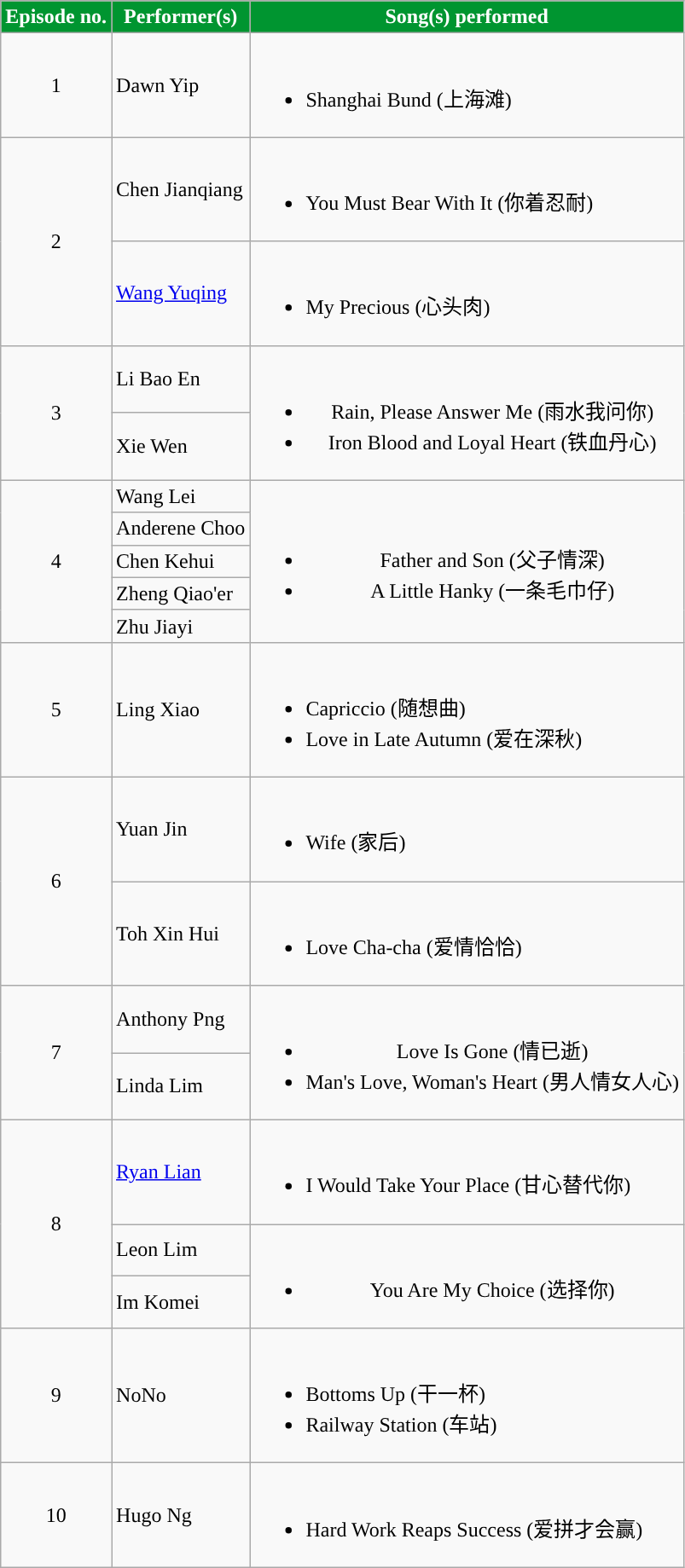<table class="wikitable">
<tr>
<th style="background:#009530; color:white">Episode no.</th>
<th style="background:#009530; color:white">Performer(s)</th>
<th style="background:#009530; color:white">Song(s) performed</th>
</tr>
<tr>
<td style="text-align: center;">1</td>
<td>Dawn Yip</td>
<td><br><ul><li>Shanghai Bund (上海滩)</li></ul></td>
</tr>
<tr>
<td rowspan="2" style="text-align: center;">2</td>
<td>Chen Jianqiang</td>
<td><br><ul><li>You Must Bear With It (你着忍耐)</li></ul></td>
</tr>
<tr>
<td><a href='#'>Wang Yuqing</a></td>
<td><br><ul><li>My Precious (心头肉)</li></ul></td>
</tr>
<tr>
<td rowspan="2" style="text-align: center;">3</td>
<td>Li Bao En</td>
<td rowspan="2" style="text-align: center;"><br><ul><li>Rain, Please Answer Me (雨水我问你)</li><li>Iron Blood and Loyal Heart (铁血丹心)</li></ul></td>
</tr>
<tr>
<td>Xie Wen</td>
</tr>
<tr>
<td rowspan="5" style="text-align: center;">4</td>
<td>Wang Lei</td>
<td rowspan="5" style="text-align: center;"><br><ul><li>Father and Son (父子情深)</li><li>A Little Hanky (一条毛巾仔)</li></ul></td>
</tr>
<tr>
<td>Anderene Choo</td>
</tr>
<tr>
<td>Chen Kehui</td>
</tr>
<tr>
<td>Zheng Qiao'er</td>
</tr>
<tr>
<td>Zhu Jiayi</td>
</tr>
<tr>
<td style="text-align: center;">5</td>
<td>Ling Xiao</td>
<td><br><ul><li>Capriccio (随想曲)</li><li>Love in Late Autumn (爱在深秋)</li></ul></td>
</tr>
<tr>
<td rowspan="2" style="text-align: center;">6</td>
<td>Yuan Jin</td>
<td><br><ul><li>Wife (家后)</li></ul></td>
</tr>
<tr>
<td>Toh Xin Hui</td>
<td><br><ul><li>Love Cha-cha (爱情恰恰)</li></ul></td>
</tr>
<tr>
<td rowspan="2" style="text-align: center;">7</td>
<td>Anthony Png</td>
<td rowspan="2" style="text-align: center;"><br><ul><li>Love Is Gone (情已逝)</li><li>Man's Love, Woman's Heart (男人情女人心)</li></ul></td>
</tr>
<tr>
<td>Linda Lim</td>
</tr>
<tr>
<td rowspan="3" style="text-align: center;">8</td>
<td><a href='#'>Ryan Lian</a></td>
<td><br><ul><li>I Would Take Your Place (甘心替代你)</li></ul></td>
</tr>
<tr>
<td>Leon Lim</td>
<td rowspan="2" style="text-align: center;"><br><ul><li>You Are My Choice (选择你)</li></ul></td>
</tr>
<tr>
<td>Im Komei</td>
</tr>
<tr>
<td style="text-align: center;">9</td>
<td>NoNo</td>
<td><br><ul><li>Bottoms Up (干一杯)</li><li>Railway Station (车站)</li></ul></td>
</tr>
<tr>
<td style="text-align: center;">10</td>
<td>Hugo Ng</td>
<td><br><ul><li>Hard Work Reaps Success (爱拼才会赢)</li></ul></td>
</tr>
</table>
